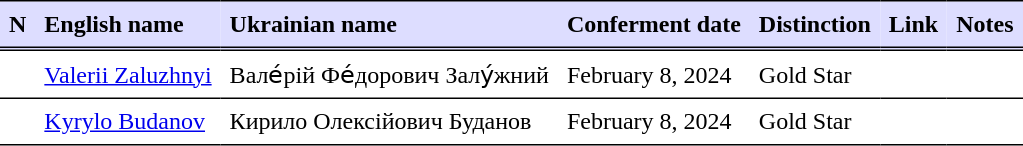<table border="1" cellspacing="0" cellpadding="6" style="border-collapse:collapse; border:0 none;" frame="void" rules="rows">
<tr valign="bottom" style="border-bottom:3px double black;background:#ddddff;">
<th align="left">N</th>
<th align="left">English name</th>
<th align="left">Ukrainian name</th>
<th align="left">Conferment date</th>
<th align="left">Distinction</th>
<th align="left">Link</th>
<th align="left">Notes</th>
</tr>
<tr>
<td></td>
<td><a href='#'>Valerii Zaluzhnyi</a></td>
<td>Вале́рій Фе́дорович Залу́жний</td>
<td>February 8, 2024</td>
<td>Gold Star</td>
<td></td>
<td></td>
</tr>
<tr>
<td></td>
<td><a href='#'>Kyrylo Budanov</a></td>
<td>Кирило Олексійович Буданов</td>
<td>February 8, 2024</td>
<td>Gold Star</td>
<td></td>
<td></td>
</tr>
<tr>
</tr>
</table>
